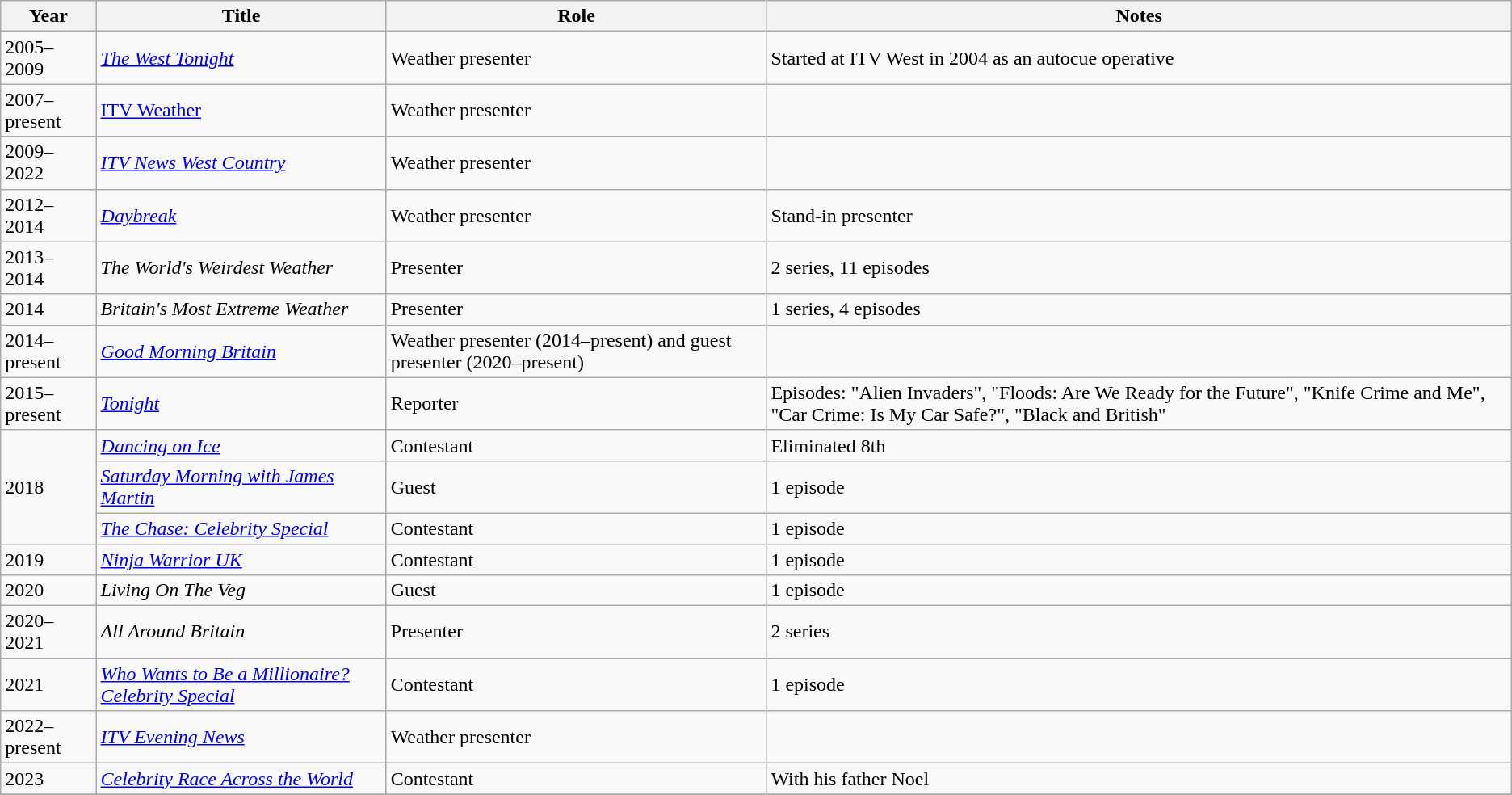<table class="wikitable">
<tr>
<th>Year</th>
<th>Title</th>
<th>Role</th>
<th>Notes</th>
</tr>
<tr>
<td>2005–2009</td>
<td><em><a href='#'>The West Tonight</a></em></td>
<td>Weather presenter</td>
<td>Started at ITV West in 2004 as an autocue operative</td>
</tr>
<tr>
<td>2007–present</td>
<td><a href='#'>ITV Weather</a></td>
<td>Weather presenter</td>
<td></td>
</tr>
<tr>
<td>2009–2022</td>
<td><em><a href='#'>ITV News West Country</a></em></td>
<td>Weather presenter</td>
<td></td>
</tr>
<tr>
<td>2012–2014</td>
<td><em><a href='#'>Daybreak</a></em></td>
<td>Weather presenter</td>
<td>Stand-in presenter</td>
</tr>
<tr>
<td>2013–2014</td>
<td><em>The World's Weirdest Weather</em></td>
<td>Presenter</td>
<td>2 series, 11 episodes</td>
</tr>
<tr>
<td>2014</td>
<td><em>Britain's Most Extreme Weather</em></td>
<td>Presenter</td>
<td>1 series, 4 episodes</td>
</tr>
<tr>
<td>2014–present</td>
<td><em><a href='#'>Good Morning Britain</a></em></td>
<td>Weather presenter (2014–present) and guest presenter (2020–present)</td>
<td></td>
</tr>
<tr>
<td>2015–present</td>
<td><em><a href='#'>Tonight</a></em></td>
<td>Reporter</td>
<td>Episodes: "Alien Invaders", "Floods: Are We Ready for the Future", "Knife Crime and Me", "Car Crime: Is My Car Safe?", "Black and British"</td>
</tr>
<tr>
<td rowspan=3>2018</td>
<td><em><a href='#'>Dancing on Ice</a></em></td>
<td>Contestant</td>
<td>Eliminated 8th</td>
</tr>
<tr>
<td><em><a href='#'>Saturday Morning with James Martin</a></em></td>
<td>Guest</td>
<td>1 episode</td>
</tr>
<tr>
<td><em><a href='#'>The Chase: Celebrity Special</a></em></td>
<td>Contestant</td>
<td>1 episode</td>
</tr>
<tr>
<td>2019</td>
<td><em><a href='#'>Ninja Warrior UK</a></em></td>
<td>Contestant</td>
<td>1 episode</td>
</tr>
<tr>
<td>2020</td>
<td><em>Living On The Veg</em></td>
<td>Guest</td>
<td>1 episode</td>
</tr>
<tr>
<td>2020–2021</td>
<td><em>All Around Britain</em></td>
<td>Presenter</td>
<td>2 series</td>
</tr>
<tr>
<td>2021</td>
<td><em><a href='#'>Who Wants to Be a Millionaire? Celebrity Special</a></em></td>
<td>Contestant</td>
<td>1 episode</td>
</tr>
<tr>
<td>2022–present</td>
<td><em><a href='#'>ITV Evening News</a></em></td>
<td>Weather presenter</td>
<td></td>
</tr>
<tr>
<td>2023</td>
<td><em><a href='#'>Celebrity Race Across the World</a></em></td>
<td>Contestant</td>
<td>With his father Noel</td>
</tr>
<tr>
</tr>
</table>
